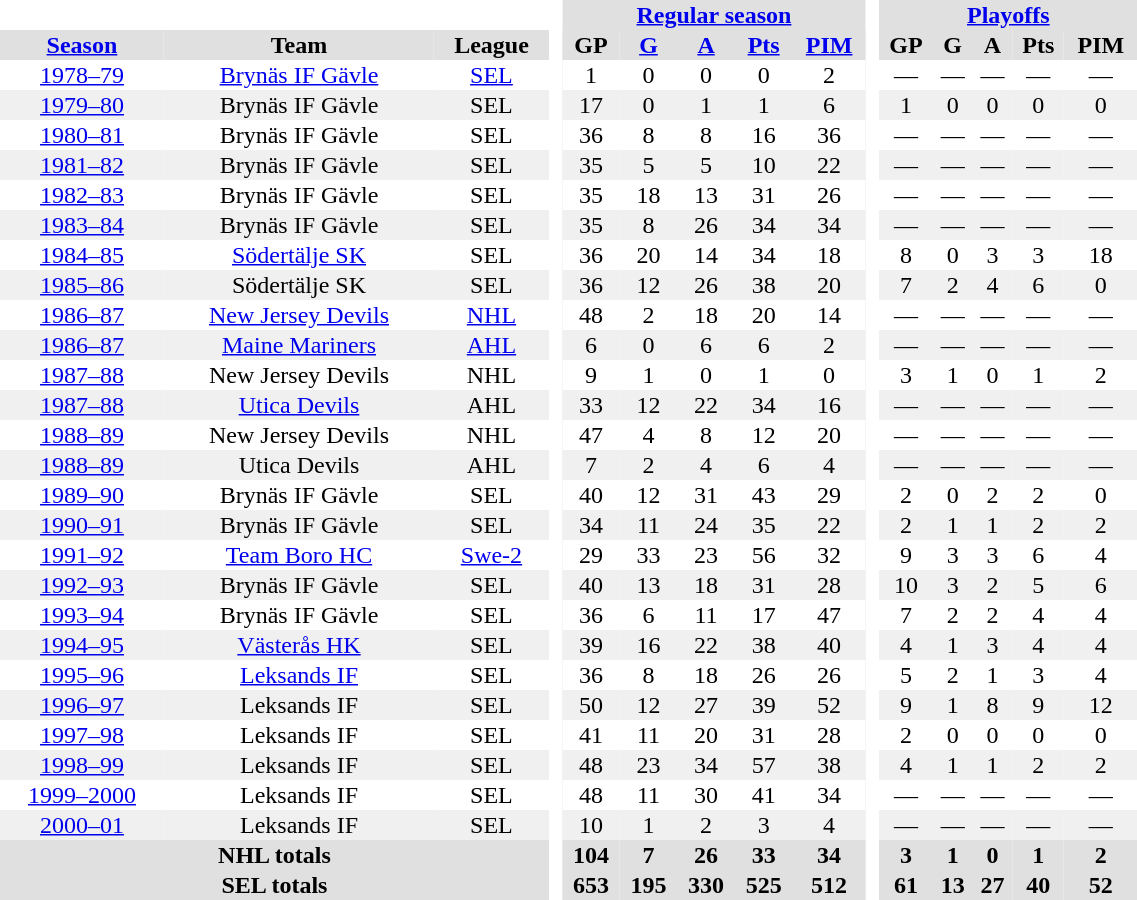<table border="0" cellpadding="1" cellspacing="0" style="text-align:center; width:60%">
<tr bgcolor="#e0e0e0">
<th colspan="3" bgcolor="#ffffff"> </th>
<th rowspan="99" bgcolor="#ffffff"> </th>
<th colspan="5"><a href='#'>Regular season</a></th>
<th rowspan="99" bgcolor="#ffffff"> </th>
<th colspan="5"><a href='#'>Playoffs</a></th>
</tr>
<tr bgcolor="#e0e0e0">
<th><a href='#'>Season</a></th>
<th>Team</th>
<th>League</th>
<th>GP</th>
<th><a href='#'>G</a></th>
<th><a href='#'>A</a></th>
<th><a href='#'>Pts</a></th>
<th><a href='#'>PIM</a></th>
<th>GP</th>
<th>G</th>
<th>A</th>
<th>Pts</th>
<th>PIM</th>
</tr>
<tr>
<td><a href='#'>1978–79</a></td>
<td><a href='#'>Brynäs IF Gävle</a></td>
<td><a href='#'>SEL</a></td>
<td>1</td>
<td>0</td>
<td>0</td>
<td>0</td>
<td>2</td>
<td>—</td>
<td>—</td>
<td>—</td>
<td>—</td>
<td>—</td>
</tr>
<tr bgcolor="#f0f0f0">
<td><a href='#'>1979–80</a></td>
<td>Brynäs IF Gävle</td>
<td>SEL</td>
<td>17</td>
<td>0</td>
<td>1</td>
<td>1</td>
<td>6</td>
<td>1</td>
<td>0</td>
<td>0</td>
<td>0</td>
<td>0</td>
</tr>
<tr>
<td><a href='#'>1980–81</a></td>
<td>Brynäs IF Gävle</td>
<td>SEL</td>
<td>36</td>
<td>8</td>
<td>8</td>
<td>16</td>
<td>36</td>
<td>—</td>
<td>—</td>
<td>—</td>
<td>—</td>
<td>—</td>
</tr>
<tr bgcolor="#f0f0f0">
<td><a href='#'>1981–82</a></td>
<td>Brynäs IF Gävle</td>
<td>SEL</td>
<td>35</td>
<td>5</td>
<td>5</td>
<td>10</td>
<td>22</td>
<td>—</td>
<td>—</td>
<td>—</td>
<td>—</td>
<td>—</td>
</tr>
<tr>
<td><a href='#'>1982–83</a></td>
<td>Brynäs IF Gävle</td>
<td>SEL</td>
<td>35</td>
<td>18</td>
<td>13</td>
<td>31</td>
<td>26</td>
<td>—</td>
<td>—</td>
<td>—</td>
<td>—</td>
<td>—</td>
</tr>
<tr bgcolor="#f0f0f0">
<td><a href='#'>1983–84</a></td>
<td>Brynäs IF Gävle</td>
<td>SEL</td>
<td>35</td>
<td>8</td>
<td>26</td>
<td>34</td>
<td>34</td>
<td>—</td>
<td>—</td>
<td>—</td>
<td>—</td>
<td>—</td>
</tr>
<tr>
<td><a href='#'>1984–85</a></td>
<td><a href='#'>Södertälje SK</a></td>
<td>SEL</td>
<td>36</td>
<td>20</td>
<td>14</td>
<td>34</td>
<td>18</td>
<td>8</td>
<td>0</td>
<td>3</td>
<td>3</td>
<td>18</td>
</tr>
<tr bgcolor="#f0f0f0">
<td><a href='#'>1985–86</a></td>
<td>Södertälje SK</td>
<td>SEL</td>
<td>36</td>
<td>12</td>
<td>26</td>
<td>38</td>
<td>20</td>
<td>7</td>
<td>2</td>
<td>4</td>
<td>6</td>
<td>0</td>
</tr>
<tr>
<td><a href='#'>1986–87</a></td>
<td><a href='#'>New Jersey Devils</a></td>
<td><a href='#'>NHL</a></td>
<td>48</td>
<td>2</td>
<td>18</td>
<td>20</td>
<td>14</td>
<td>—</td>
<td>—</td>
<td>—</td>
<td>—</td>
<td>—</td>
</tr>
<tr bgcolor="#f0f0f0">
<td><a href='#'>1986–87</a></td>
<td><a href='#'>Maine Mariners</a></td>
<td><a href='#'>AHL</a></td>
<td>6</td>
<td>0</td>
<td>6</td>
<td>6</td>
<td>2</td>
<td>—</td>
<td>—</td>
<td>—</td>
<td>—</td>
<td>—</td>
</tr>
<tr>
<td><a href='#'>1987–88</a></td>
<td>New Jersey Devils</td>
<td>NHL</td>
<td>9</td>
<td>1</td>
<td>0</td>
<td>1</td>
<td>0</td>
<td>3</td>
<td>1</td>
<td>0</td>
<td>1</td>
<td>2</td>
</tr>
<tr bgcolor="#f0f0f0">
<td><a href='#'>1987–88</a></td>
<td><a href='#'>Utica Devils</a></td>
<td>AHL</td>
<td>33</td>
<td>12</td>
<td>22</td>
<td>34</td>
<td>16</td>
<td>—</td>
<td>—</td>
<td>—</td>
<td>—</td>
<td>—</td>
</tr>
<tr>
<td><a href='#'>1988–89</a></td>
<td>New Jersey Devils</td>
<td>NHL</td>
<td>47</td>
<td>4</td>
<td>8</td>
<td>12</td>
<td>20</td>
<td>—</td>
<td>—</td>
<td>—</td>
<td>—</td>
<td>—</td>
</tr>
<tr bgcolor="#f0f0f0">
<td><a href='#'>1988–89</a></td>
<td>Utica Devils</td>
<td>AHL</td>
<td>7</td>
<td>2</td>
<td>4</td>
<td>6</td>
<td>4</td>
<td>—</td>
<td>—</td>
<td>—</td>
<td>—</td>
<td>—</td>
</tr>
<tr>
<td><a href='#'>1989–90</a></td>
<td>Brynäs IF Gävle</td>
<td>SEL</td>
<td>40</td>
<td>12</td>
<td>31</td>
<td>43</td>
<td>29</td>
<td>2</td>
<td>0</td>
<td>2</td>
<td>2</td>
<td>0</td>
</tr>
<tr bgcolor="#f0f0f0">
<td><a href='#'>1990–91</a></td>
<td>Brynäs IF Gävle</td>
<td>SEL</td>
<td>34</td>
<td>11</td>
<td>24</td>
<td>35</td>
<td>22</td>
<td>2</td>
<td>1</td>
<td>1</td>
<td>2</td>
<td>2</td>
</tr>
<tr>
<td><a href='#'>1991–92</a></td>
<td><a href='#'>Team Boro HC</a></td>
<td><a href='#'>Swe-2</a></td>
<td>29</td>
<td>33</td>
<td>23</td>
<td>56</td>
<td>32</td>
<td>9</td>
<td>3</td>
<td>3</td>
<td>6</td>
<td>4</td>
</tr>
<tr bgcolor="#f0f0f0">
<td><a href='#'>1992–93</a></td>
<td>Brynäs IF Gävle</td>
<td>SEL</td>
<td>40</td>
<td>13</td>
<td>18</td>
<td>31</td>
<td>28</td>
<td>10</td>
<td>3</td>
<td>2</td>
<td>5</td>
<td>6</td>
</tr>
<tr>
<td><a href='#'>1993–94</a></td>
<td>Brynäs IF Gävle</td>
<td>SEL</td>
<td>36</td>
<td>6</td>
<td>11</td>
<td>17</td>
<td>47</td>
<td>7</td>
<td>2</td>
<td>2</td>
<td>4</td>
<td>4</td>
</tr>
<tr bgcolor="#f0f0f0">
<td><a href='#'>1994–95</a></td>
<td><a href='#'>Västerås HK</a></td>
<td>SEL</td>
<td>39</td>
<td>16</td>
<td>22</td>
<td>38</td>
<td>40</td>
<td>4</td>
<td>1</td>
<td>3</td>
<td>4</td>
<td>4</td>
</tr>
<tr>
<td><a href='#'>1995–96</a></td>
<td><a href='#'>Leksands IF</a></td>
<td>SEL</td>
<td>36</td>
<td>8</td>
<td>18</td>
<td>26</td>
<td>26</td>
<td>5</td>
<td>2</td>
<td>1</td>
<td>3</td>
<td>4</td>
</tr>
<tr bgcolor="#f0f0f0">
<td><a href='#'>1996–97</a></td>
<td>Leksands IF</td>
<td>SEL</td>
<td>50</td>
<td>12</td>
<td>27</td>
<td>39</td>
<td>52</td>
<td>9</td>
<td>1</td>
<td>8</td>
<td>9</td>
<td>12</td>
</tr>
<tr>
<td><a href='#'>1997–98</a></td>
<td>Leksands IF</td>
<td>SEL</td>
<td>41</td>
<td>11</td>
<td>20</td>
<td>31</td>
<td>28</td>
<td>2</td>
<td>0</td>
<td>0</td>
<td>0</td>
<td>0</td>
</tr>
<tr bgcolor="#f0f0f0">
<td><a href='#'>1998–99</a></td>
<td>Leksands IF</td>
<td>SEL</td>
<td>48</td>
<td>23</td>
<td>34</td>
<td>57</td>
<td>38</td>
<td>4</td>
<td>1</td>
<td>1</td>
<td>2</td>
<td>2</td>
</tr>
<tr>
<td><a href='#'>1999–2000</a></td>
<td>Leksands IF</td>
<td>SEL</td>
<td>48</td>
<td>11</td>
<td>30</td>
<td>41</td>
<td>34</td>
<td>—</td>
<td>—</td>
<td>—</td>
<td>—</td>
<td>—</td>
</tr>
<tr bgcolor="#f0f0f0">
<td><a href='#'>2000–01</a></td>
<td>Leksands IF</td>
<td>SEL</td>
<td>10</td>
<td>1</td>
<td>2</td>
<td>3</td>
<td>4</td>
<td>—</td>
<td>—</td>
<td>—</td>
<td>—</td>
<td>—</td>
</tr>
<tr bgcolor="#e0e0e0">
<th colspan="3">NHL totals</th>
<th>104</th>
<th>7</th>
<th>26</th>
<th>33</th>
<th>34</th>
<th>3</th>
<th>1</th>
<th>0</th>
<th>1</th>
<th>2</th>
</tr>
<tr bgcolor="#e0e0e0">
<th colspan="3">SEL totals</th>
<th>653</th>
<th>195</th>
<th>330</th>
<th>525</th>
<th>512</th>
<th>61</th>
<th>13</th>
<th>27</th>
<th>40</th>
<th>52</th>
</tr>
</table>
